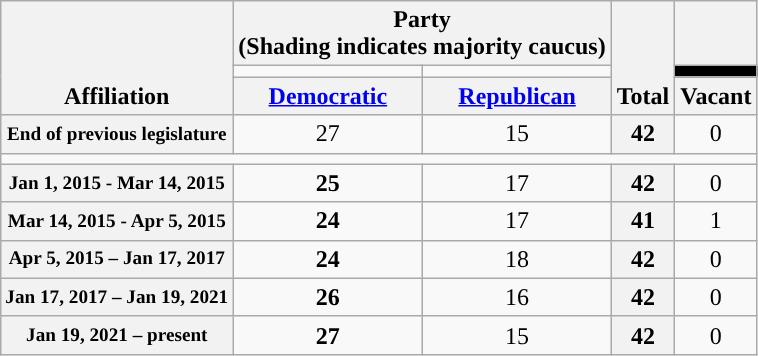<table class=wikitable style="text-align:center">
<tr style="vertical-align:bottom;">
<th rowspan=3>Affiliation</th>
<th colspan=2>Party <div>(Shading indicates majority caucus)</div></th>
<th rowspan=3>Total</th>
<th></th>
</tr>
<tr style="height:5px">
<td style="background-color:"></td>
<td style="background-color:"></td>
<td style="background-color:black"></td>
</tr>
<tr>
<th><a href='#'>Democratic</a></th>
<th><a href='#'>Republican</a></th>
<th>Vacant</th>
</tr>
<tr>
<th nowrap style="font-size:80%">End of previous legislature</th>
<td>27</td>
<td>15</td>
<th>42</th>
<td>0</td>
</tr>
<tr>
<td colspan=5></td>
</tr>
<tr>
<th nowrap style="font-size:80%">Jan 1, 2015 - Mar 14, 2015</th>
<td><strong>25</strong></td>
<td>17</td>
<th>42</th>
<td>0</td>
</tr>
<tr>
<th nowrap style="font-size:80%">Mar 14, 2015 - Apr 5, 2015</th>
<td><strong>24</strong></td>
<td>17</td>
<th>41</th>
<td>1</td>
</tr>
<tr>
<th nowrap style="font-size:80%">Apr 5, 2015 – Jan 17, 2017</th>
<td><strong>24</strong></td>
<td>18</td>
<th>42</th>
<td>0</td>
</tr>
<tr>
<th nowrap style="font-size:80%">Jan 17, 2017 – Jan 19, 2021</th>
<td><strong>26</strong></td>
<td>16</td>
<th>42</th>
<td>0</td>
</tr>
<tr>
<th nowrap style="font-size:80%">Jan 19, 2021 – present</th>
<td><strong>27</strong></td>
<td>15</td>
<th>42</th>
<td>0</td>
</tr>
</table>
